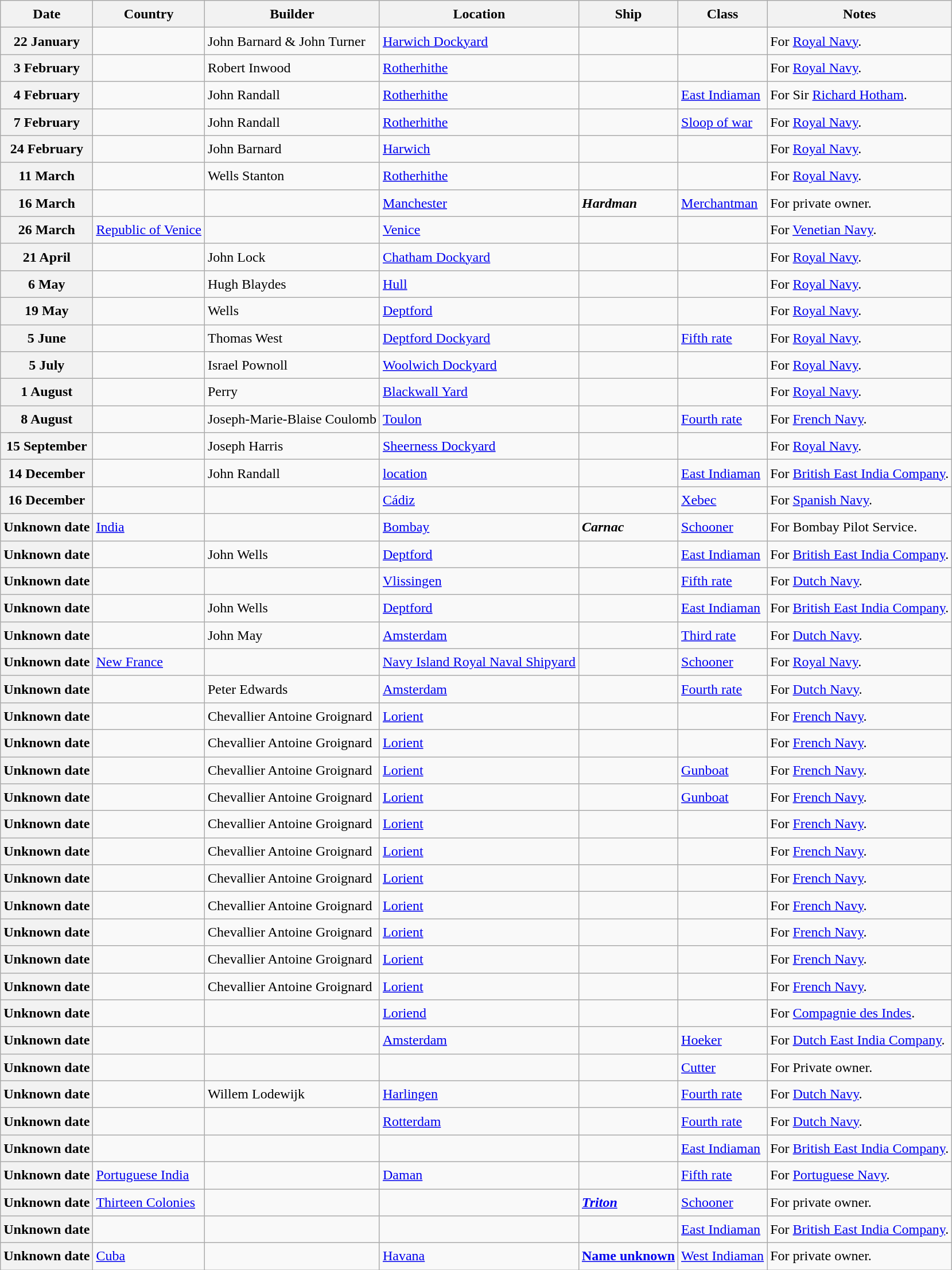<table class="wikitable sortable" style="font-size:1.00em; line-height:1.5em;">
<tr>
<th>Date</th>
<th>Country</th>
<th>Builder</th>
<th>Location</th>
<th>Ship</th>
<th>Class</th>
<th>Notes</th>
</tr>
<tr ---->
<th>22 January</th>
<td></td>
<td>John Barnard & John Turner</td>
<td><a href='#'>Harwich Dockyard</a></td>
<td><strong></strong></td>
<td></td>
<td>For <a href='#'>Royal Navy</a>.</td>
</tr>
<tr ---->
<th>3 February</th>
<td></td>
<td>Robert Inwood</td>
<td><a href='#'>Rotherhithe</a></td>
<td><strong></strong></td>
<td></td>
<td>For <a href='#'>Royal Navy</a>.</td>
</tr>
<tr ---->
<th>4 February</th>
<td></td>
<td>John Randall</td>
<td><a href='#'>Rotherhithe</a></td>
<td><strong></strong></td>
<td><a href='#'>East Indiaman</a></td>
<td>For Sir <a href='#'>Richard Hotham</a>.</td>
</tr>
<tr ---->
<th>7 February</th>
<td></td>
<td>John Randall</td>
<td><a href='#'>Rotherhithe</a></td>
<td><strong></strong></td>
<td><a href='#'>Sloop of war</a></td>
<td>For <a href='#'>Royal Navy</a>.</td>
</tr>
<tr ---->
<th>24 February</th>
<td></td>
<td>John Barnard</td>
<td><a href='#'>Harwich</a></td>
<td><strong></strong></td>
<td></td>
<td>For <a href='#'>Royal Navy</a>.</td>
</tr>
<tr ---->
<th>11 March</th>
<td></td>
<td>Wells Stanton</td>
<td><a href='#'>Rotherhithe</a></td>
<td><strong></strong></td>
<td></td>
<td>For <a href='#'>Royal Navy</a>.</td>
</tr>
<tr ---->
<th>16 March</th>
<td></td>
<td></td>
<td><a href='#'>Manchester</a></td>
<td><strong><em>Hardman</em></strong></td>
<td><a href='#'>Merchantman</a></td>
<td>For private owner.</td>
</tr>
<tr ---->
<th>26 March</th>
<td> <a href='#'>Republic of Venice</a></td>
<td></td>
<td><a href='#'>Venice</a></td>
<td><strong></strong></td>
<td></td>
<td>For <a href='#'>Venetian Navy</a>.</td>
</tr>
<tr ---->
<th>21 April</th>
<td></td>
<td>John Lock</td>
<td><a href='#'>Chatham Dockyard</a></td>
<td><strong></strong></td>
<td></td>
<td>For <a href='#'>Royal Navy</a>.</td>
</tr>
<tr ---->
<th>6 May</th>
<td></td>
<td>Hugh Blaydes</td>
<td><a href='#'>Hull</a></td>
<td><strong></strong></td>
<td></td>
<td>For <a href='#'>Royal Navy</a>.</td>
</tr>
<tr ---->
<th>19 May</th>
<td></td>
<td>Wells</td>
<td><a href='#'>Deptford</a></td>
<td><strong></strong></td>
<td></td>
<td>For <a href='#'>Royal Navy</a>.</td>
</tr>
<tr ---->
<th>5 June</th>
<td></td>
<td>Thomas West</td>
<td><a href='#'>Deptford Dockyard</a></td>
<td><strong></strong></td>
<td><a href='#'>Fifth rate</a></td>
<td>For <a href='#'>Royal Navy</a>.</td>
</tr>
<tr ---->
<th>5 July</th>
<td></td>
<td>Israel Pownoll</td>
<td><a href='#'>Woolwich Dockyard</a></td>
<td><strong></strong></td>
<td></td>
<td>For <a href='#'>Royal Navy</a>.</td>
</tr>
<tr ---->
<th>1 August</th>
<td></td>
<td>Perry</td>
<td><a href='#'>Blackwall Yard</a></td>
<td><strong></strong></td>
<td></td>
<td>For <a href='#'>Royal Navy</a>.</td>
</tr>
<tr ---->
<th>8 August</th>
<td></td>
<td>Joseph-Marie-Blaise Coulomb</td>
<td><a href='#'>Toulon</a></td>
<td><strong></strong></td>
<td><a href='#'>Fourth rate</a></td>
<td>For <a href='#'>French Navy</a>.</td>
</tr>
<tr ---->
<th>15 September</th>
<td></td>
<td>Joseph Harris</td>
<td><a href='#'>Sheerness Dockyard</a></td>
<td><strong></strong></td>
<td></td>
<td>For <a href='#'>Royal Navy</a>.</td>
</tr>
<tr ---->
<th>14 December</th>
<td></td>
<td>John Randall</td>
<td><a href='#'>location</a></td>
<td><strong></strong></td>
<td><a href='#'>East Indiaman</a></td>
<td>For <a href='#'>British East India Company</a>.</td>
</tr>
<tr ---->
<th>16 December</th>
<td></td>
<td></td>
<td><a href='#'>Cádiz</a></td>
<td><strong></strong></td>
<td><a href='#'>Xebec</a></td>
<td>For <a href='#'>Spanish Navy</a>.</td>
</tr>
<tr ---->
<th>Unknown date</th>
<td> <a href='#'>India</a></td>
<td></td>
<td><a href='#'>Bombay</a></td>
<td><strong><em>Carnac</em></strong></td>
<td><a href='#'>Schooner</a></td>
<td>For Bombay Pilot Service.</td>
</tr>
<tr ---->
<th>Unknown date</th>
<td></td>
<td>John Wells</td>
<td><a href='#'>Deptford</a></td>
<td><strong></strong></td>
<td><a href='#'>East Indiaman</a></td>
<td>For <a href='#'>British East India Company</a>.</td>
</tr>
<tr ---->
<th>Unknown date</th>
<td></td>
<td></td>
<td><a href='#'>Vlissingen</a></td>
<td><strong></strong></td>
<td><a href='#'>Fifth rate</a></td>
<td>For <a href='#'>Dutch Navy</a>.</td>
</tr>
<tr ---->
<th>Unknown date</th>
<td></td>
<td>John Wells</td>
<td><a href='#'>Deptford</a></td>
<td><strong></strong></td>
<td><a href='#'>East Indiaman</a></td>
<td>For <a href='#'>British East India Company</a>.</td>
</tr>
<tr ---->
<th>Unknown date</th>
<td></td>
<td>John May</td>
<td><a href='#'>Amsterdam</a></td>
<td><strong></strong></td>
<td><a href='#'>Third rate</a></td>
<td>For <a href='#'>Dutch Navy</a>.</td>
</tr>
<tr ---->
<th>Unknown date</th>
<td> <a href='#'>New France</a></td>
<td></td>
<td><a href='#'>Navy Island Royal Naval Shipyard</a></td>
<td><strong></strong></td>
<td><a href='#'>Schooner</a></td>
<td>For <a href='#'>Royal Navy</a>.</td>
</tr>
<tr ---->
<th>Unknown date</th>
<td></td>
<td>Peter Edwards</td>
<td><a href='#'>Amsterdam</a></td>
<td><strong></strong></td>
<td><a href='#'>Fourth rate</a></td>
<td>For <a href='#'>Dutch Navy</a>.</td>
</tr>
<tr ---->
<th>Unknown date</th>
<td></td>
<td>Chevallier Antoine Groignard</td>
<td><a href='#'>Lorient</a></td>
<td><strong></strong></td>
<td></td>
<td>For <a href='#'>French Navy</a>.</td>
</tr>
<tr ---->
<th>Unknown date</th>
<td></td>
<td>Chevallier Antoine Groignard</td>
<td><a href='#'>Lorient</a></td>
<td><strong></strong></td>
<td></td>
<td>For <a href='#'>French Navy</a>.</td>
</tr>
<tr ---->
<th>Unknown date</th>
<td></td>
<td>Chevallier Antoine Groignard</td>
<td><a href='#'>Lorient</a></td>
<td><strong></strong></td>
<td><a href='#'>Gunboat</a></td>
<td>For <a href='#'>French Navy</a>.</td>
</tr>
<tr ---->
<th>Unknown date</th>
<td></td>
<td>Chevallier Antoine Groignard</td>
<td><a href='#'>Lorient</a></td>
<td><strong></strong></td>
<td><a href='#'>Gunboat</a></td>
<td>For <a href='#'>French Navy</a>.</td>
</tr>
<tr ---->
<th>Unknown date</th>
<td></td>
<td>Chevallier Antoine Groignard</td>
<td><a href='#'>Lorient</a></td>
<td><strong></strong></td>
<td></td>
<td>For <a href='#'>French Navy</a>.</td>
</tr>
<tr ---->
<th>Unknown date</th>
<td></td>
<td>Chevallier Antoine Groignard</td>
<td><a href='#'>Lorient</a></td>
<td><strong></strong></td>
<td></td>
<td>For <a href='#'>French Navy</a>.</td>
</tr>
<tr ---->
<th>Unknown date</th>
<td></td>
<td>Chevallier Antoine Groignard</td>
<td><a href='#'>Lorient</a></td>
<td><strong></strong></td>
<td></td>
<td>For <a href='#'>French Navy</a>.</td>
</tr>
<tr ---->
<th>Unknown date</th>
<td></td>
<td>Chevallier Antoine Groignard</td>
<td><a href='#'>Lorient</a></td>
<td><strong></strong></td>
<td></td>
<td>For <a href='#'>French Navy</a>.</td>
</tr>
<tr ---->
<th>Unknown date</th>
<td></td>
<td>Chevallier Antoine Groignard</td>
<td><a href='#'>Lorient</a></td>
<td><strong></strong></td>
<td></td>
<td>For <a href='#'>French Navy</a>.</td>
</tr>
<tr ---->
<th>Unknown date</th>
<td></td>
<td>Chevallier Antoine Groignard</td>
<td><a href='#'>Lorient</a></td>
<td><strong></strong></td>
<td></td>
<td>For <a href='#'>French Navy</a>.</td>
</tr>
<tr ---->
<th>Unknown date</th>
<td></td>
<td>Chevallier Antoine Groignard</td>
<td><a href='#'>Lorient</a></td>
<td><strong></strong></td>
<td></td>
<td>For <a href='#'>French Navy</a>.</td>
</tr>
<tr ---->
<th>Unknown date</th>
<td></td>
<td></td>
<td><a href='#'>Loriend</a></td>
<td><strong></strong></td>
<td></td>
<td>For <a href='#'>Compagnie des Indes</a>.</td>
</tr>
<tr ---->
<th>Unknown date</th>
<td></td>
<td></td>
<td><a href='#'>Amsterdam</a></td>
<td><strong></strong></td>
<td><a href='#'>Hoeker</a></td>
<td>For <a href='#'>Dutch East India Company</a>.</td>
</tr>
<tr ---->
<th>Unknown date</th>
<td></td>
<td></td>
<td></td>
<td><strong></strong></td>
<td><a href='#'>Cutter</a></td>
<td>For Private owner.</td>
</tr>
<tr ---->
<th>Unknown date</th>
<td></td>
<td>Willem Lodewijk</td>
<td><a href='#'>Harlingen</a></td>
<td><strong></strong></td>
<td><a href='#'>Fourth rate</a></td>
<td>For <a href='#'>Dutch Navy</a>.</td>
</tr>
<tr ---->
<th>Unknown date</th>
<td></td>
<td></td>
<td><a href='#'>Rotterdam</a></td>
<td><strong></strong></td>
<td><a href='#'>Fourth rate</a></td>
<td>For <a href='#'>Dutch Navy</a>.</td>
</tr>
<tr ---->
<th>Unknown date</th>
<td></td>
<td></td>
<td></td>
<td><strong></strong></td>
<td><a href='#'>East Indiaman</a></td>
<td>For <a href='#'>British East India Company</a>.</td>
</tr>
<tr ---->
<th>Unknown date</th>
<td> <a href='#'>Portuguese India</a></td>
<td></td>
<td><a href='#'>Daman</a></td>
<td><strong></strong></td>
<td><a href='#'>Fifth rate</a></td>
<td>For <a href='#'>Portuguese Navy</a>.</td>
</tr>
<tr ---->
<th>Unknown date</th>
<td> <a href='#'>Thirteen Colonies</a></td>
<td></td>
<td></td>
<td><strong><a href='#'><em>Triton</em></a></strong></td>
<td><a href='#'>Schooner</a></td>
<td>For private owner.</td>
</tr>
<tr ---->
<th>Unknown date</th>
<td></td>
<td></td>
<td></td>
<td><strong></strong></td>
<td><a href='#'>East Indiaman</a></td>
<td>For <a href='#'>British East India Company</a>.</td>
</tr>
<tr ---->
<th>Unknown date</th>
<td> <a href='#'>Cuba</a></td>
<td></td>
<td><a href='#'>Havana</a></td>
<td><strong><a href='#'>Name unknown</a></strong></td>
<td><a href='#'>West Indiaman</a></td>
<td>For private owner.</td>
</tr>
</table>
